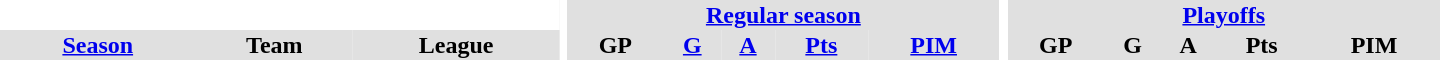<table border="0" cellpadding="1" cellspacing="0" style="text-align:center; width:60em">
<tr bgcolor="#e0e0e0">
<th colspan="3" bgcolor="#ffffff"></th>
<th rowspan="99" bgcolor="#ffffff"></th>
<th colspan="5"><a href='#'>Regular season</a></th>
<th rowspan="99" bgcolor="#ffffff"></th>
<th colspan="5"><a href='#'>Playoffs</a></th>
</tr>
<tr bgcolor="#e0e0e0">
<th><a href='#'>Season</a></th>
<th>Team</th>
<th>League</th>
<th>GP</th>
<th><a href='#'>G</a></th>
<th><a href='#'>A</a></th>
<th><a href='#'>Pts</a></th>
<th><a href='#'>PIM</a></th>
<th>GP</th>
<th>G</th>
<th>A</th>
<th>Pts</th>
<th>PIM</th>
</tr>
</table>
